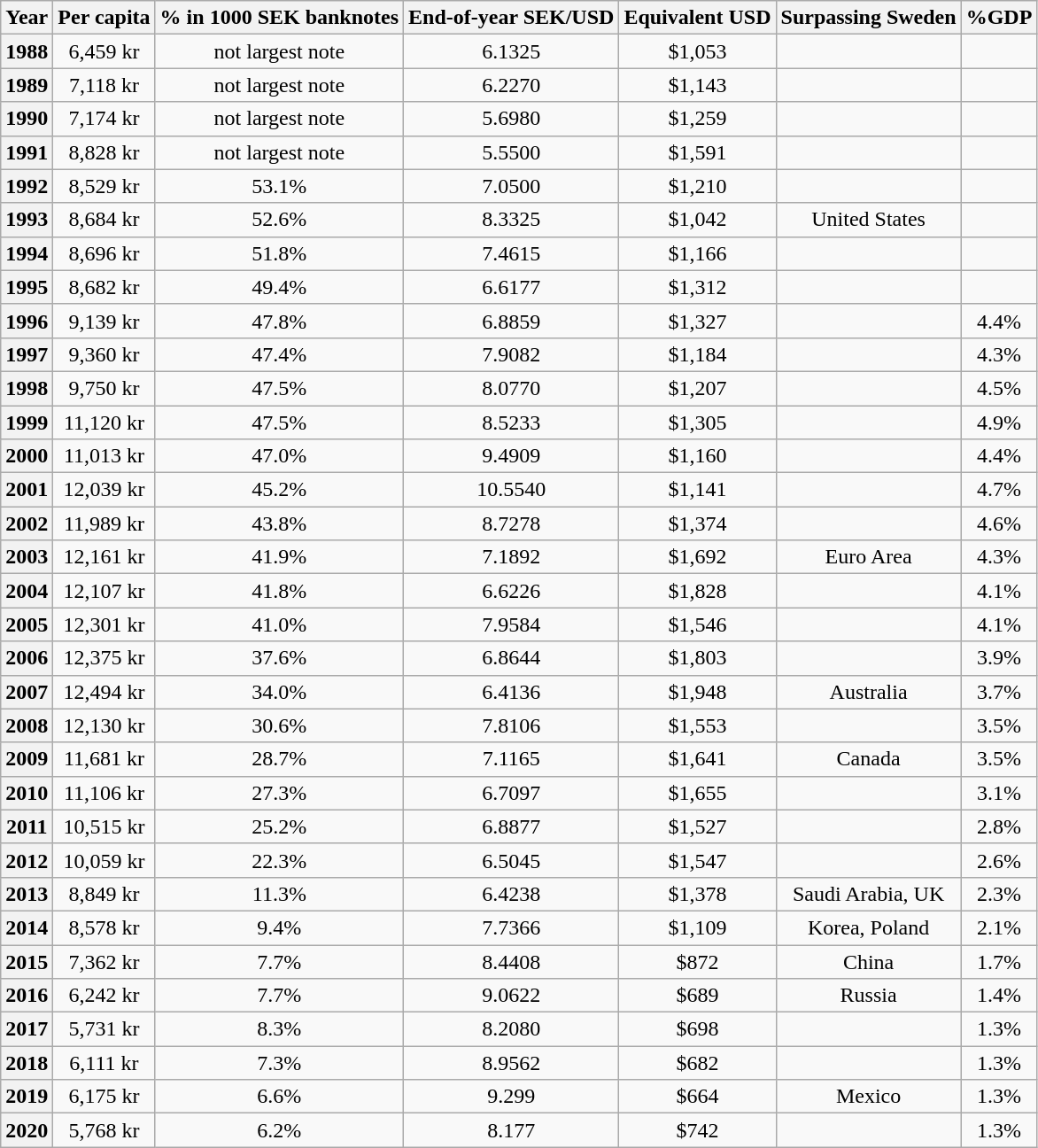<table class="wikitable" style="text-align: center;">
<tr>
<th scope="col">Year</th>
<th scope="col">Per capita</th>
<th scope="col">% in 1000 SEK banknotes</th>
<th scope="col">End-of-year SEK/USD</th>
<th scope="col">Equivalent USD</th>
<th scope="col">Surpassing Sweden</th>
<th scope="col">%GDP</th>
</tr>
<tr>
<th scope="row">1988</th>
<td>6,459 kr</td>
<td>not largest note</td>
<td>6.1325</td>
<td>$1,053</td>
<td></td>
<td></td>
</tr>
<tr>
<th scope="row">1989</th>
<td>7,118 kr</td>
<td>not largest note</td>
<td>6.2270</td>
<td>$1,143</td>
<td></td>
<td></td>
</tr>
<tr>
<th scope="row">1990</th>
<td>7,174 kr</td>
<td>not largest note</td>
<td>5.6980</td>
<td>$1,259</td>
<td></td>
<td></td>
</tr>
<tr>
<th scope="row">1991</th>
<td>8,828 kr</td>
<td>not largest note</td>
<td>5.5500</td>
<td>$1,591</td>
<td></td>
<td></td>
</tr>
<tr>
<th scope="row">1992</th>
<td>8,529 kr</td>
<td>53.1%</td>
<td>7.0500</td>
<td>$1,210</td>
<td></td>
<td></td>
</tr>
<tr>
<th scope="row">1993</th>
<td>8,684 kr</td>
<td>52.6%</td>
<td>8.3325</td>
<td>$1,042</td>
<td>United States</td>
<td></td>
</tr>
<tr>
<th scope="row">1994</th>
<td>8,696 kr</td>
<td>51.8%</td>
<td>7.4615</td>
<td>$1,166</td>
<td></td>
<td></td>
</tr>
<tr>
<th scope="row">1995</th>
<td>8,682 kr</td>
<td>49.4%</td>
<td>6.6177</td>
<td>$1,312</td>
<td></td>
<td></td>
</tr>
<tr>
<th scope="row">1996</th>
<td>9,139 kr</td>
<td>47.8%</td>
<td>6.8859</td>
<td>$1,327</td>
<td></td>
<td>4.4%</td>
</tr>
<tr>
<th scope="row">1997</th>
<td>9,360 kr</td>
<td>47.4%</td>
<td>7.9082</td>
<td>$1,184</td>
<td></td>
<td>4.3%</td>
</tr>
<tr>
<th scope="row">1998</th>
<td>9,750 kr</td>
<td>47.5%</td>
<td>8.0770</td>
<td>$1,207</td>
<td></td>
<td>4.5%</td>
</tr>
<tr>
<th scope="row">1999</th>
<td>11,120 kr</td>
<td>47.5%</td>
<td>8.5233</td>
<td>$1,305</td>
<td></td>
<td>4.9%</td>
</tr>
<tr>
<th scope="row">2000</th>
<td>11,013 kr</td>
<td>47.0%</td>
<td>9.4909</td>
<td>$1,160</td>
<td></td>
<td>4.4%</td>
</tr>
<tr>
<th scope="row">2001</th>
<td>12,039 kr</td>
<td>45.2%</td>
<td>10.5540</td>
<td>$1,141</td>
<td></td>
<td>4.7%</td>
</tr>
<tr>
<th scope="row">2002</th>
<td>11,989 kr</td>
<td>43.8%</td>
<td>8.7278</td>
<td>$1,374</td>
<td></td>
<td>4.6%</td>
</tr>
<tr>
<th scope="row">2003</th>
<td>12,161 kr</td>
<td>41.9%</td>
<td>7.1892</td>
<td>$1,692</td>
<td>Euro Area</td>
<td>4.3%</td>
</tr>
<tr>
<th scope="row">2004</th>
<td>12,107 kr</td>
<td>41.8%</td>
<td>6.6226</td>
<td>$1,828</td>
<td></td>
<td>4.1%</td>
</tr>
<tr>
<th scope="row">2005</th>
<td>12,301 kr</td>
<td>41.0%</td>
<td>7.9584</td>
<td>$1,546</td>
<td></td>
<td>4.1%</td>
</tr>
<tr>
<th scope="row">2006</th>
<td>12,375 kr</td>
<td>37.6%</td>
<td>6.8644</td>
<td>$1,803</td>
<td></td>
<td>3.9%</td>
</tr>
<tr>
<th scope="row">2007</th>
<td>12,494 kr</td>
<td>34.0%</td>
<td>6.4136</td>
<td>$1,948</td>
<td>Australia</td>
<td>3.7%</td>
</tr>
<tr>
<th scope="row">2008</th>
<td>12,130 kr</td>
<td>30.6%</td>
<td>7.8106</td>
<td>$1,553</td>
<td></td>
<td>3.5%</td>
</tr>
<tr>
<th scope="row">2009</th>
<td>11,681 kr</td>
<td>28.7%</td>
<td>7.1165</td>
<td>$1,641</td>
<td>Canada</td>
<td>3.5%</td>
</tr>
<tr>
<th scope="row">2010</th>
<td>11,106 kr</td>
<td>27.3%</td>
<td>6.7097</td>
<td>$1,655</td>
<td></td>
<td>3.1%</td>
</tr>
<tr>
<th scope="row">2011</th>
<td>10,515 kr</td>
<td>25.2%</td>
<td>6.8877</td>
<td>$1,527</td>
<td></td>
<td>2.8%</td>
</tr>
<tr>
<th scope="row">2012</th>
<td>10,059 kr</td>
<td>22.3%</td>
<td>6.5045</td>
<td>$1,547</td>
<td></td>
<td>2.6%</td>
</tr>
<tr>
<th scope="row">2013</th>
<td>8,849 kr</td>
<td>11.3%</td>
<td>6.4238</td>
<td>$1,378</td>
<td>Saudi Arabia, UK</td>
<td>2.3%</td>
</tr>
<tr>
<th scope="row">2014</th>
<td>8,578 kr</td>
<td>9.4%</td>
<td>7.7366</td>
<td>$1,109</td>
<td>Korea, Poland</td>
<td>2.1%</td>
</tr>
<tr>
<th scope="row">2015</th>
<td>7,362 kr</td>
<td>7.7%</td>
<td>8.4408</td>
<td>$872</td>
<td>China</td>
<td>1.7%</td>
</tr>
<tr>
<th scope="row">2016</th>
<td>6,242 kr</td>
<td>7.7%</td>
<td>9.0622</td>
<td>$689</td>
<td>Russia</td>
<td>1.4%</td>
</tr>
<tr>
<th scope="row">2017</th>
<td>5,731 kr</td>
<td>8.3%</td>
<td>8.2080</td>
<td>$698</td>
<td></td>
<td>1.3%</td>
</tr>
<tr>
<th scope="row">2018</th>
<td>6,111 kr</td>
<td>7.3%</td>
<td>8.9562</td>
<td>$682</td>
<td></td>
<td>1.3%</td>
</tr>
<tr>
<th scope="row">2019</th>
<td>6,175 kr</td>
<td>6.6%</td>
<td>9.299</td>
<td>$664</td>
<td>Mexico</td>
<td>1.3%</td>
</tr>
<tr>
<th scope="row">2020</th>
<td>5,768 kr</td>
<td>6.2%</td>
<td>8.177</td>
<td>$742</td>
<td></td>
<td>1.3%</td>
</tr>
</table>
